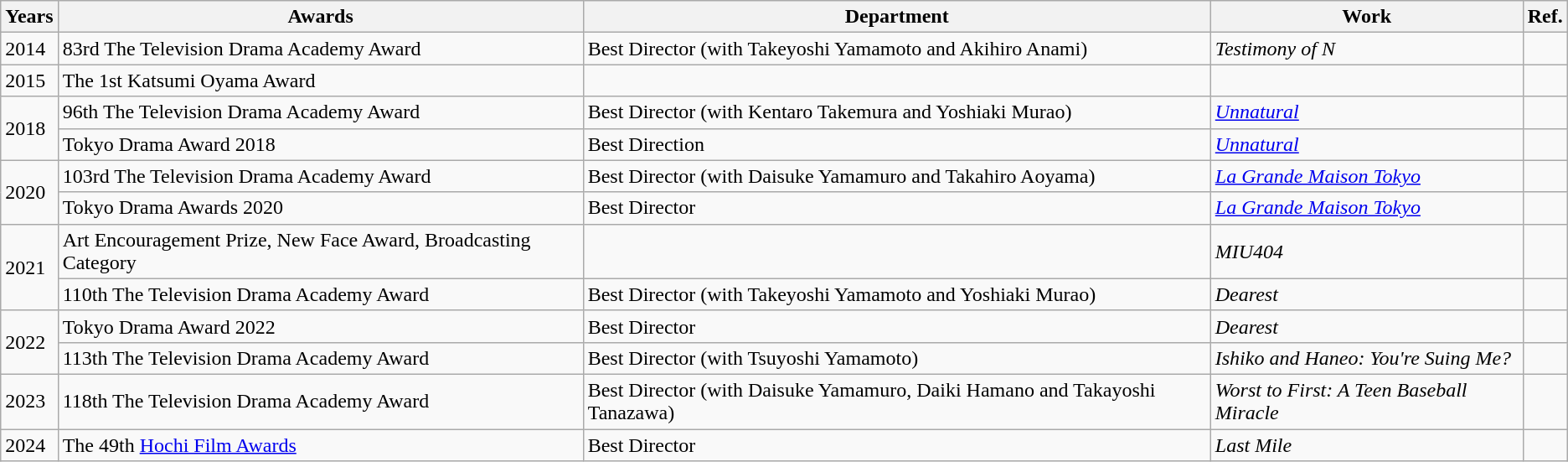<table class="wikitable">
<tr>
<th>Years</th>
<th>Awards</th>
<th>Department</th>
<th>Work</th>
<th>Ref.</th>
</tr>
<tr>
<td>2014</td>
<td>83rd The Television Drama Academy Award</td>
<td>Best Director (with Takeyoshi Yamamoto and Akihiro Anami)</td>
<td><em>Testimony of N</em></td>
<td></td>
</tr>
<tr>
<td>2015</td>
<td>The 1st Katsumi Oyama Award</td>
<td></td>
<td></td>
<td></td>
</tr>
<tr>
<td rowspan="2">2018</td>
<td>96th The Television Drama Academy Award</td>
<td>Best Director (with Kentaro Takemura and Yoshiaki Murao)</td>
<td><em><a href='#'>Unnatural</a></em></td>
<td></td>
</tr>
<tr>
<td>Tokyo Drama Award 2018</td>
<td>Best Direction</td>
<td><em><a href='#'>Unnatural</a></em></td>
<td></td>
</tr>
<tr>
<td rowspan="2">2020</td>
<td>103rd The Television Drama Academy Award</td>
<td>Best Director (with Daisuke Yamamuro and Takahiro Aoyama)</td>
<td><em><a href='#'>La Grande Maison Tokyo</a></em></td>
<td></td>
</tr>
<tr>
<td>Tokyo Drama Awards 2020</td>
<td>Best Director</td>
<td><em><a href='#'>La Grande Maison Tokyo</a></em></td>
<td></td>
</tr>
<tr>
<td rowspan="2">2021</td>
<td>Art Encouragement Prize, New Face Award, Broadcasting Category</td>
<td></td>
<td><em>MIU404</em></td>
<td></td>
</tr>
<tr>
<td>110th The Television Drama Academy Award</td>
<td>Best Director (with Takeyoshi Yamamoto and Yoshiaki Murao)</td>
<td><em>Dearest</em></td>
<td></td>
</tr>
<tr>
<td rowspan="2">2022</td>
<td>Tokyo Drama Award 2022</td>
<td>Best Director</td>
<td><em>Dearest</em></td>
<td></td>
</tr>
<tr>
<td>113th The Television Drama Academy Award</td>
<td>Best Director (with Tsuyoshi Yamamoto)</td>
<td><em>Ishiko and Haneo: You're Suing Me?</em></td>
<td></td>
</tr>
<tr>
<td>2023</td>
<td>118th The Television Drama Academy Award</td>
<td>Best Director (with Daisuke Yamamuro, Daiki Hamano and Takayoshi Tanazawa)</td>
<td><em>Worst to First: A Teen Baseball Miracle</em></td>
<td></td>
</tr>
<tr>
<td>2024</td>
<td>The 49th <a href='#'>Hochi Film Awards</a></td>
<td>Best Director</td>
<td><em>Last Mile</em></td>
<td></td>
</tr>
</table>
